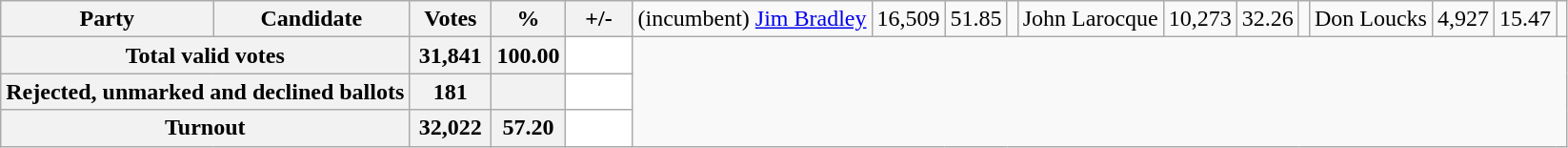<table class="wikitable">
<tr>
<th colspan="2" style="width: 130px">Party</th>
<th style="width: 130px">Candidate</th>
<th style="width: 50px">Votes</th>
<th style="width: 40px">%</th>
<th style="width: 40px">+/-<br></th>
<td>(incumbent) <a href='#'>Jim Bradley</a></td>
<td align="right">16,509</td>
<td align="right">51.85</td>
<td align="right"><br></td>
<td>John Larocque</td>
<td align="right">10,273</td>
<td align="right">32.26</td>
<td align="right"><br></td>
<td>Don Loucks</td>
<td align="right">4,927</td>
<td align="right">15.47</td>
<td align="right"><br></td>
</tr>
<tr bgcolor="white">
<th align="right" colspan=3>Total valid votes</th>
<th align="right">31,841</th>
<th align="right">100.00</th>
<td align="right"></td>
</tr>
<tr bgcolor="white">
<th align="right" colspan=3>Rejected, unmarked and declined ballots</th>
<th align="right">181</th>
<th align="right"></th>
<td align="right"></td>
</tr>
<tr bgcolor="white">
<th align="right" colspan=3>Turnout</th>
<th align="right">32,022</th>
<th align="right">57.20</th>
<td align="right"></td>
</tr>
</table>
